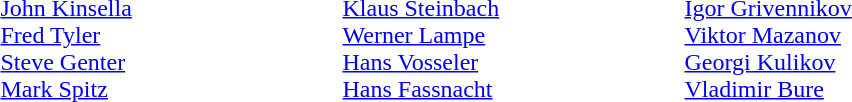<table>
<tr>
<td style="width:14em" valign=top><br><a href='#'>John Kinsella</a><br><a href='#'>Fred Tyler</a><br><a href='#'>Steve Genter</a><br><a href='#'>Mark Spitz</a></td>
<td style="width:14em" valign=top><br><a href='#'>Klaus Steinbach</a><br><a href='#'>Werner Lampe</a><br><a href='#'>Hans Vosseler</a><br><a href='#'>Hans Fassnacht</a></td>
<td style="width:14em" valign=top><br><a href='#'>Igor Grivennikov</a><br><a href='#'>Viktor Mazanov</a><br><a href='#'>Georgi Kulikov</a><br><a href='#'>Vladimir Bure</a></td>
</tr>
</table>
